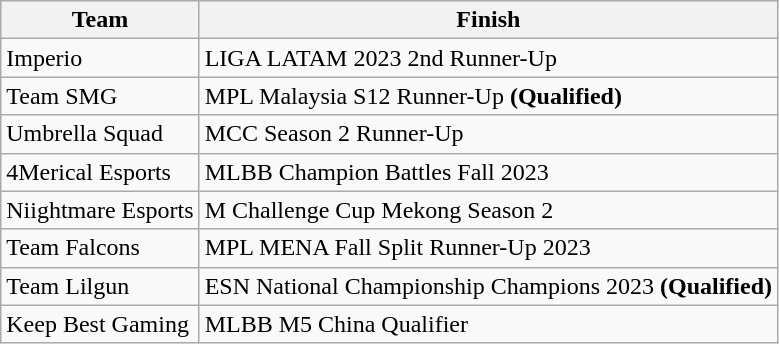<table class="wikitable">
<tr>
<th>Team</th>
<th>Finish</th>
</tr>
<tr>
<td> Imperio</td>
<td>LIGA LATAM 2023 2nd Runner-Up</td>
</tr>
<tr>
<td> Team SMG</td>
<td>MPL Malaysia S12 Runner-Up <strong>(Qualified)</strong></td>
</tr>
<tr>
<td> Umbrella Squad</td>
<td>MCC Season 2 Runner-Up</td>
</tr>
<tr>
<td> 4Merical Esports</td>
<td>MLBB Champion Battles Fall 2023</td>
</tr>
<tr>
<td> Niightmare Esports</td>
<td>M Challenge Cup Mekong Season 2</td>
</tr>
<tr>
<td> Team Falcons</td>
<td>MPL MENA Fall Split Runner-Up 2023</td>
</tr>
<tr>
<td> Team Lilgun</td>
<td>ESN National Championship Champions 2023 <strong>(Qualified)</strong></td>
</tr>
<tr>
<td> Keep Best Gaming</td>
<td>MLBB M5 China Qualifier</td>
</tr>
</table>
